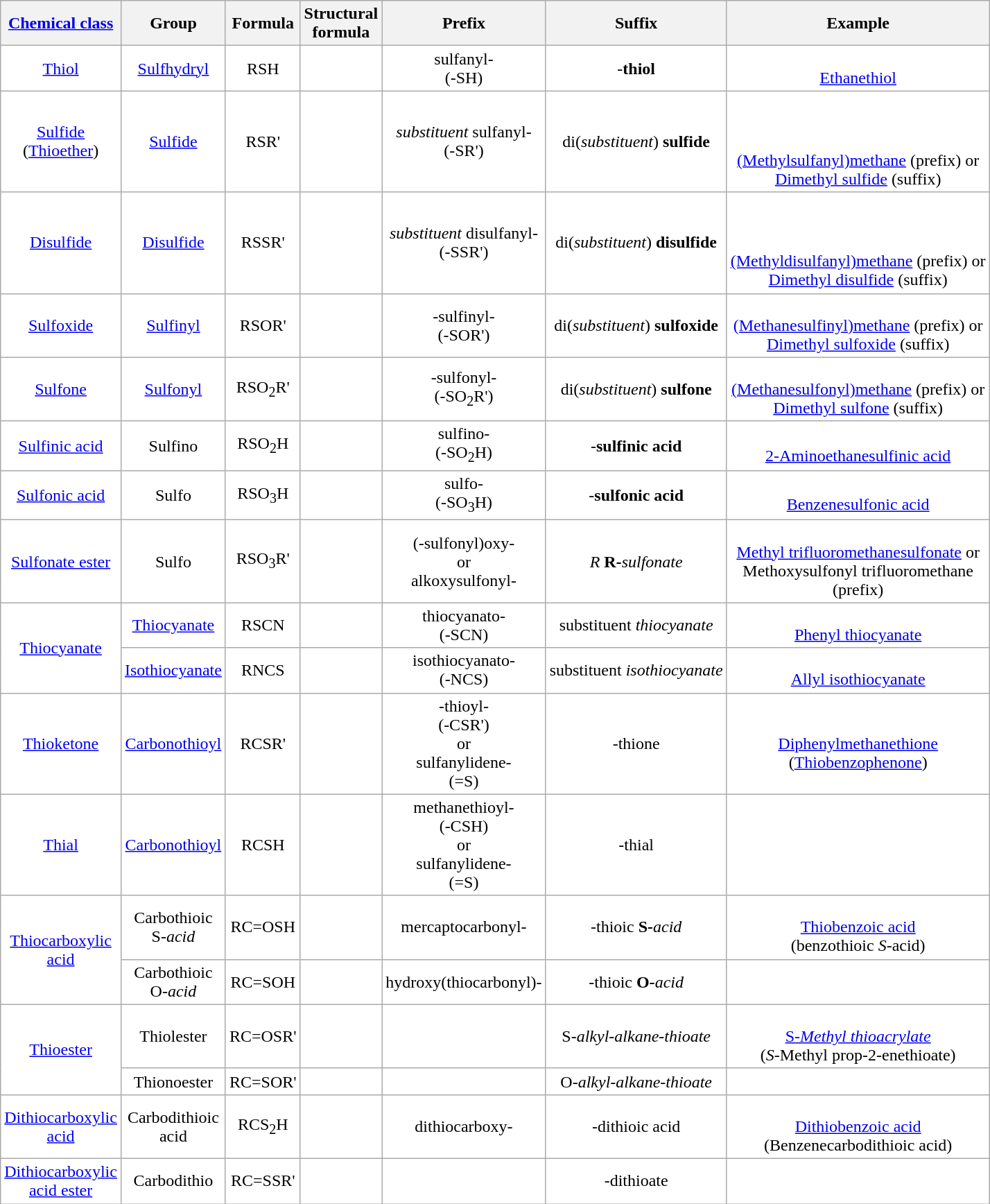<table class="wikitable" style="background: #ffffff; text-align: center;width:800px">
<tr>
<th><a href='#'>Chemical class</a></th>
<th>Group</th>
<th>Formula</th>
<th>Structural formula</th>
<th>Prefix</th>
<th>Suffix</th>
<th>Example</th>
</tr>
<tr>
<td><a href='#'>Thiol</a></td>
<td><a href='#'>Sulfhydryl</a></td>
<td>RSH</td>
<td></td>
<td>sulfanyl-<br>(-SH)</td>
<td>-<strong>thiol</strong></td>
<td><br><a href='#'>Ethanethiol</a></td>
</tr>
<tr>
<td><a href='#'>Sulfide</a><br>(<a href='#'>Thioether</a>)</td>
<td><a href='#'>Sulfide</a></td>
<td>RSR'</td>
<td></td>
<td><em>substituent</em> sulfanyl-<br>(-SR')</td>
<td>di(<em>substituent</em>) <strong>sulfide</strong></td>
<td><br><br><br><a href='#'>(Methylsulfanyl)methane</a> (prefix) or<br><a href='#'>Dimethyl sulfide</a> (suffix)</td>
</tr>
<tr>
<td><a href='#'>Disulfide</a></td>
<td><a href='#'>Disulfide</a></td>
<td>RSSR'</td>
<td></td>
<td><em>substituent</em> disulfanyl-<br>(-SSR')</td>
<td>di(<em>substituent</em>) <strong>disulfide</strong></td>
<td><br><br><br><a href='#'>(Methyldisulfanyl)methane</a> (prefix) or<br><a href='#'>Dimethyl disulfide</a> (suffix)</td>
</tr>
<tr>
<td><a href='#'>Sulfoxide</a></td>
<td><a href='#'>Sulfinyl</a></td>
<td>RSOR'</td>
<td></td>
<td>-sulfinyl-<br>(-SOR')</td>
<td>di(<em>substituent</em>) <strong>sulfoxide</strong></td>
<td><br><a href='#'>(Methanesulfinyl)methane</a> (prefix) or<br><a href='#'>Dimethyl sulfoxide</a> (suffix)</td>
</tr>
<tr>
<td><a href='#'>Sulfone</a></td>
<td><a href='#'>Sulfonyl</a></td>
<td>RSO<sub>2</sub>R'</td>
<td></td>
<td>-sulfonyl-<br>(-SO<sub>2</sub>R')</td>
<td>di(<em>substituent</em>) <strong>sulfone</strong></td>
<td><br><a href='#'>(Methanesulfonyl)methane</a> (prefix) or<br><a href='#'>Dimethyl sulfone</a> (suffix)</td>
</tr>
<tr>
<td><a href='#'>Sulfinic&nbsp;acid</a></td>
<td>Sulfino</td>
<td>RSO<sub>2</sub>H</td>
<td></td>
<td>sulfino-<br>(-SO<sub>2</sub>H)</td>
<td>-<strong>sulfinic acid</strong></td>
<td><br><a href='#'>2-Aminoethanesulfinic acid</a></td>
</tr>
<tr>
<td><a href='#'>Sulfonic&nbsp;acid</a></td>
<td>Sulfo</td>
<td>RSO<sub>3</sub>H</td>
<td></td>
<td>sulfo-<br>(-SO<sub>3</sub>H)</td>
<td>-<strong>sulfonic acid</strong></td>
<td><br><a href='#'>Benzenesulfonic acid</a></td>
</tr>
<tr>
<td><a href='#'>Sulfonate&nbsp;ester</a></td>
<td>Sulfo</td>
<td>RSO<sub>3</sub>R'</td>
<td></td>
<td>(-sulfonyl)oxy-<br>or<br>alkoxysulfonyl-</td>
<td><em>R<strong> </em>R<em>-</strong>sulfonate<strong></td>
<td><br><a href='#'>Methyl trifluoromethanesulfonate</a> or<br>Methoxysulfonyl trifluoromethane (prefix)</td>
</tr>
<tr>
<td rowspan=2><a href='#'>Thiocyanate</a></td>
<td><a href='#'>Thiocyanate</a></td>
<td>RSCN</td>
<td></td>
<td>thiocyanato-<br>(-SCN)</td>
<td></em>substituent<em> </strong>thiocyanate<strong></td>
<td><br><a href='#'>Phenyl thiocyanate</a></td>
</tr>
<tr>
<td><a href='#'>Isothiocyanate</a></td>
<td>RNCS</td>
<td></td>
<td>isothiocyanato-<br>(-NCS)</td>
<td></em>substituent<em> </strong>isothiocyanate<strong></td>
<td><br><a href='#'>Allyl isothiocyanate</a></td>
</tr>
<tr>
<td><a href='#'>Thioketone</a></td>
<td><a href='#'>Carbonothioyl</a></td>
<td>RCSR'</td>
<td></td>
<td>-thioyl-<br>(-CSR')<br>or<br>sulfanylidene-<br>(=S)</td>
<td>-</strong>thione<strong></td>
<td><br><a href='#'>Diphenylmethanethione</a><br>(<a href='#'>Thiobenzophenone</a>)</td>
</tr>
<tr>
<td><a href='#'>Thial</a></td>
<td><a href='#'>Carbonothioyl</a></td>
<td>RCSH</td>
<td></td>
<td>methanethioyl-<br>(-CSH)<br>or<br>sulfanylidene-<br>(=S)</td>
<td>-</strong>thial<strong></td>
<td></td>
</tr>
<tr>
<td rowspan=2><a href='#'>Thiocarboxylic acid</a></td>
<td>Carbothioic </em>S<em>-acid</td>
<td>RC=OSH</td>
<td></td>
<td>mercaptocarbonyl-</td>
<td>-</strong>thioic<strong> </em>S<em>-</strong>acid<strong></td>
<td><br><a href='#'>Thiobenzoic acid</a><br></em>(benzothioic <em>S</em>-acid)<em></td>
</tr>
<tr>
<td>Carbothioic </em>O<em>-acid</td>
<td>RC=SOH</td>
<td></td>
<td>hydroxy(thiocarbonyl)-</td>
<td>-</strong>thioic<strong> </em>O<em>-</strong>acid<strong></td>
<td></td>
</tr>
<tr>
<td rowspan=2><a href='#'>Thioester</a></td>
<td>Thiolester</td>
<td>RC=OSR'</td>
<td></td>
<td></td>
<td></em>S<em>-alkyl-alkane-</strong>thioate<strong></td>
<td><br><a href='#'></em>S<em>-Methyl thioacrylate</a><br></em>(<em>S</em>-Methyl prop-2-enethioate)<em></td>
</tr>
<tr>
<td>Thionoester</td>
<td>RC=SOR'</td>
<td></td>
<td></td>
<td></em>O<em>-alkyl-alkane-</strong>thioate<strong></td>
<td></td>
</tr>
<tr>
<td><a href='#'>Dithiocarboxylic acid</a></td>
<td>Carbodithioic acid</td>
<td>RCS<sub>2</sub>H</td>
<td></td>
<td>dithiocarboxy-</td>
<td>-</strong>dithioic acid<strong></td>
<td><br><a href='#'>Dithiobenzoic acid</a><br></em>(Benzenecarbodithioic acid)<em></td>
</tr>
<tr>
<td><a href='#'>Dithiocarboxylic acid ester</a></td>
<td>Carbodithio</td>
<td>RC=SSR'</td>
<td></td>
<td></td>
<td>-</strong>dithioate<strong></td>
<td></td>
</tr>
</table>
